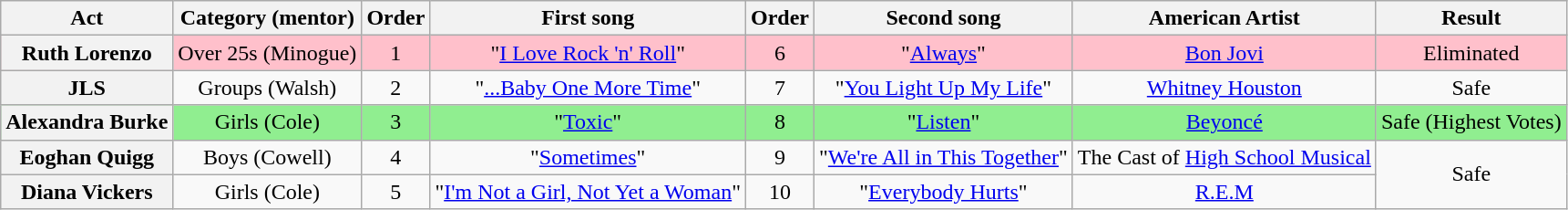<table class="wikitable plainrowheaders" style="text-align:center;">
<tr>
<th scope="col">Act</th>
<th scope="col">Category (mentor)</th>
<th scope="col">Order</th>
<th scope="col">First song</th>
<th scope="col">Order</th>
<th scope=col>Second song</th>
<th scope="col">American Artist</th>
<th scope="col">Result</th>
</tr>
<tr style="background: pink">
<th scope=row>Ruth Lorenzo</th>
<td>Over 25s (Minogue)</td>
<td>1</td>
<td>"<a href='#'>I Love Rock 'n' Roll</a>"</td>
<td>6</td>
<td>"<a href='#'>Always</a>"</td>
<td><a href='#'>Bon Jovi</a></td>
<td>Eliminated</td>
</tr>
<tr>
<th scope=row>JLS</th>
<td>Groups (Walsh)</td>
<td>2</td>
<td>"<a href='#'>...Baby One More Time</a>"</td>
<td>7</td>
<td>"<a href='#'>You Light Up My Life</a>"</td>
<td><a href='#'>Whitney Houston</a></td>
<td>Safe</td>
</tr>
<tr style="background:lightgreen;">
<th scope=row>Alexandra Burke</th>
<td>Girls (Cole)</td>
<td>3</td>
<td>"<a href='#'>Toxic</a>"</td>
<td>8</td>
<td>"<a href='#'>Listen</a>"</td>
<td><a href='#'>Beyoncé</a></td>
<td>Safe (Highest Votes)</td>
</tr>
<tr>
<th scope=row>Eoghan Quigg</th>
<td>Boys (Cowell)</td>
<td>4</td>
<td>"<a href='#'>Sometimes</a>"</td>
<td>9</td>
<td>"<a href='#'>We're All in This Together</a>"</td>
<td>The Cast of <a href='#'>High School Musical</a></td>
<td rowspan=2>Safe</td>
</tr>
<tr>
<th scope=row>Diana Vickers</th>
<td>Girls (Cole)</td>
<td>5</td>
<td>"<a href='#'>I'm Not a Girl, Not Yet a Woman</a>"</td>
<td>10</td>
<td>"<a href='#'>Everybody Hurts</a>"</td>
<td><a href='#'>R.E.M</a></td>
</tr>
</table>
